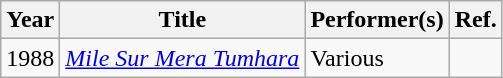<table class="wikitable sortable">
<tr>
<th>Year</th>
<th>Title</th>
<th>Performer(s)</th>
<th class="unsortable">Ref.</th>
</tr>
<tr>
<td>1988</td>
<td><em><a href='#'>Mile Sur Mera Tumhara</a></em></td>
<td>Various</td>
<td></td>
</tr>
</table>
